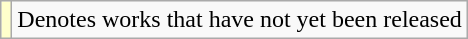<table class="wikitable">
<tr>
<td style="background:#FFFFCC;"></td>
<td>Denotes works that have not yet been released</td>
</tr>
</table>
